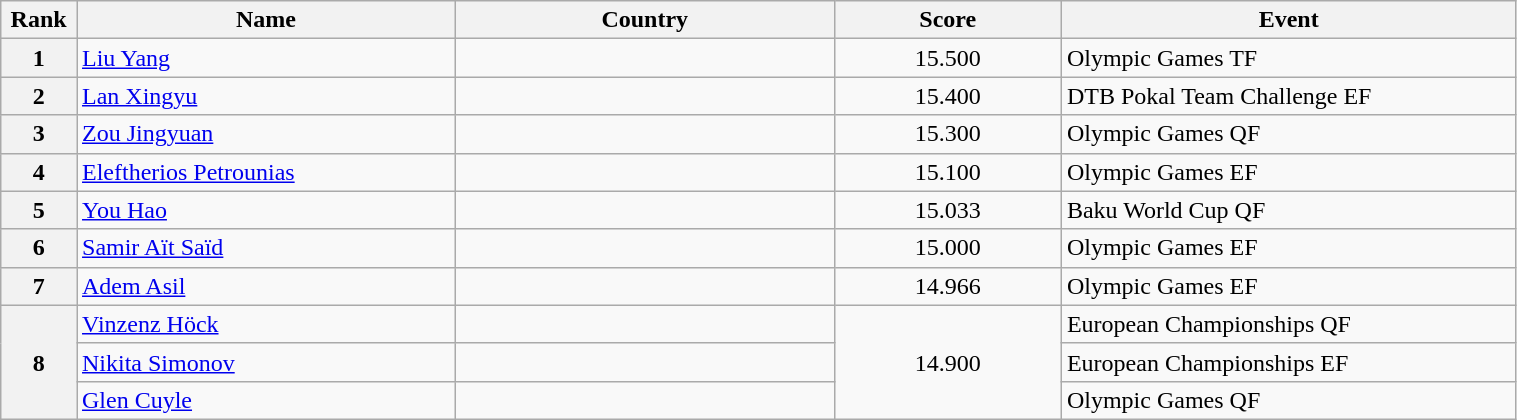<table class="wikitable sortable" style="width:80%;">
<tr>
<th style="text-align:center; width:5%;">Rank</th>
<th style="text-align:center; width:25%;">Name</th>
<th style="text-align:center; width:25%;">Country</th>
<th style="text-align:center; width:15%;">Score</th>
<th style="text-align:center; width:30%;">Event</th>
</tr>
<tr>
<th>1</th>
<td><a href='#'>Liu Yang</a></td>
<td></td>
<td align="center">15.500</td>
<td>Olympic Games TF</td>
</tr>
<tr>
<th>2</th>
<td><a href='#'>Lan Xingyu</a></td>
<td></td>
<td align="center">15.400</td>
<td>DTB Pokal Team Challenge EF</td>
</tr>
<tr>
<th>3</th>
<td><a href='#'>Zou Jingyuan</a></td>
<td></td>
<td align="center">15.300</td>
<td>Olympic Games QF</td>
</tr>
<tr>
<th>4</th>
<td><a href='#'>Eleftherios Petrounias</a></td>
<td></td>
<td align="center">15.100</td>
<td>Olympic Games EF</td>
</tr>
<tr>
<th>5</th>
<td><a href='#'>You Hao</a></td>
<td></td>
<td align="center">15.033</td>
<td>Baku World Cup QF</td>
</tr>
<tr>
<th>6</th>
<td><a href='#'>Samir Aït Saïd</a></td>
<td></td>
<td align="center">15.000</td>
<td>Olympic Games EF</td>
</tr>
<tr>
<th>7</th>
<td><a href='#'>Adem Asil</a></td>
<td></td>
<td align="center">14.966</td>
<td>Olympic Games EF</td>
</tr>
<tr>
<th rowspan=3>8</th>
<td><a href='#'>Vinzenz Höck</a></td>
<td></td>
<td rowspan=3 align="center">14.900</td>
<td>European Championships QF</td>
</tr>
<tr>
<td><a href='#'>Nikita Simonov</a></td>
<td></td>
<td>European Championships EF</td>
</tr>
<tr>
<td><a href='#'>Glen Cuyle</a></td>
<td></td>
<td>Olympic Games QF</td>
</tr>
</table>
